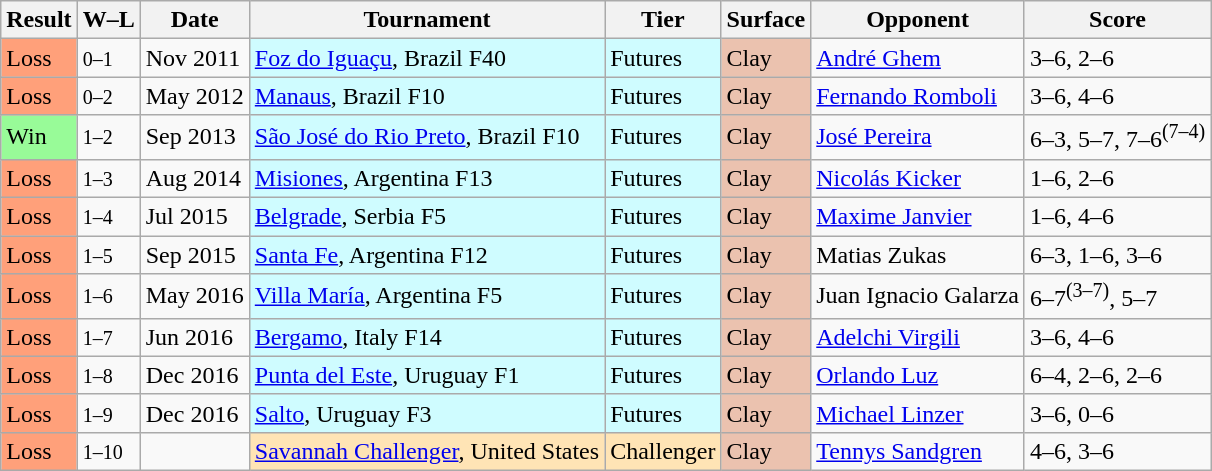<table class="sortable wikitable">
<tr>
<th>Result</th>
<th class="unsortable">W–L</th>
<th>Date</th>
<th>Tournament</th>
<th>Tier</th>
<th>Surface</th>
<th>Opponent</th>
<th class="unsortable">Score</th>
</tr>
<tr>
<td style="background:#ffa07a;">Loss</td>
<td><small>0–1</small></td>
<td>Nov 2011</td>
<td style="background:#cffcff;"><a href='#'>Foz do Iguaçu</a>, Brazil F40</td>
<td style="background:#cffcff;">Futures</td>
<td bgcolor=EBC2AF>Clay</td>
<td> <a href='#'>André Ghem</a></td>
<td>3–6, 2–6</td>
</tr>
<tr>
<td style="background:#ffa07a;">Loss</td>
<td><small>0–2</small></td>
<td>May 2012</td>
<td style="background:#cffcff;"><a href='#'>Manaus</a>, Brazil F10</td>
<td style="background:#cffcff;">Futures</td>
<td bgcolor=EBC2AF>Clay </td>
<td> <a href='#'>Fernando Romboli</a></td>
<td>3–6, 4–6</td>
</tr>
<tr>
<td style="background:#98fb98;">Win</td>
<td><small>1–2</small></td>
<td>Sep 2013</td>
<td style="background:#cffcff;"><a href='#'>São José do Rio Preto</a>, Brazil F10</td>
<td style="background:#cffcff;">Futures</td>
<td bgcolor=EBC2AF>Clay</td>
<td> <a href='#'>José Pereira</a></td>
<td>6–3, 5–7, 7–6<sup>(7–4)</sup></td>
</tr>
<tr>
<td style="background:#ffa07a;">Loss</td>
<td><small>1–3</small></td>
<td>Aug 2014</td>
<td style="background:#cffcff;"><a href='#'>Misiones</a>, Argentina F13</td>
<td style="background:#cffcff;">Futures</td>
<td bgcolor=EBC2AF>Clay</td>
<td> <a href='#'>Nicolás Kicker</a></td>
<td>1–6, 2–6</td>
</tr>
<tr>
<td style="background:#ffa07a;">Loss</td>
<td><small>1–4</small></td>
<td>Jul 2015</td>
<td style="background:#cffcff;"><a href='#'>Belgrade</a>, Serbia F5</td>
<td style="background:#cffcff;">Futures</td>
<td bgcolor=EBC2AF>Clay</td>
<td> <a href='#'>Maxime Janvier</a></td>
<td>1–6, 4–6</td>
</tr>
<tr>
<td style="background:#ffa07a;">Loss</td>
<td><small>1–5</small></td>
<td>Sep 2015</td>
<td style="background:#cffcff;"><a href='#'>Santa Fe</a>, Argentina F12</td>
<td style="background:#cffcff;">Futures</td>
<td bgcolor=EBC2AF>Clay</td>
<td> Matias Zukas</td>
<td>6–3, 1–6, 3–6</td>
</tr>
<tr>
<td style="background:#ffa07a;">Loss</td>
<td><small>1–6</small></td>
<td>May 2016</td>
<td style="background:#cffcff;"><a href='#'>Villa María</a>, Argentina F5</td>
<td style="background:#cffcff;">Futures</td>
<td bgcolor=EBC2AF>Clay</td>
<td> Juan Ignacio Galarza</td>
<td>6–7<sup>(3–7)</sup>, 5–7</td>
</tr>
<tr>
<td style="background:#ffa07a;">Loss</td>
<td><small>1–7</small></td>
<td>Jun 2016</td>
<td style="background:#cffcff;"><a href='#'>Bergamo</a>, Italy F14</td>
<td style="background:#cffcff;">Futures</td>
<td bgcolor=EBC2AF>Clay</td>
<td> <a href='#'>Adelchi Virgili</a></td>
<td>3–6, 4–6</td>
</tr>
<tr>
<td style="background:#ffa07a;">Loss</td>
<td><small>1–8</small></td>
<td>Dec 2016</td>
<td style="background:#cffcff;"><a href='#'>Punta del Este</a>, Uruguay F1</td>
<td style="background:#cffcff;">Futures</td>
<td bgcolor=EBC2AF>Clay</td>
<td> <a href='#'>Orlando Luz</a></td>
<td>6–4, 2–6, 2–6</td>
</tr>
<tr>
<td style="background:#ffa07a;">Loss</td>
<td><small>1–9</small></td>
<td>Dec 2016</td>
<td style="background:#cffcff;"><a href='#'>Salto</a>, Uruguay F3</td>
<td style="background:#cffcff;">Futures</td>
<td bgcolor=EBC2AF>Clay</td>
<td> <a href='#'>Michael Linzer</a></td>
<td>3–6, 0–6</td>
</tr>
<tr>
<td style="background:#ffa07a;">Loss</td>
<td><small>1–10</small></td>
<td><a href='#'></a></td>
<td style="background:moccasin;"><a href='#'>Savannah Challenger</a>, United States</td>
<td style="background:moccasin;">Challenger</td>
<td bgcolor=EBC2AF>Clay</td>
<td> <a href='#'>Tennys Sandgren</a></td>
<td>4–6, 3–6</td>
</tr>
</table>
